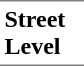<table border=0 cellspacing=0 cellpadding=3>
<tr>
<td style="border-bottom:solid 1px gray;border-top:solid 1px gray;" width=50 valign=top><strong>Street Level</strong></td>
</tr>
</table>
